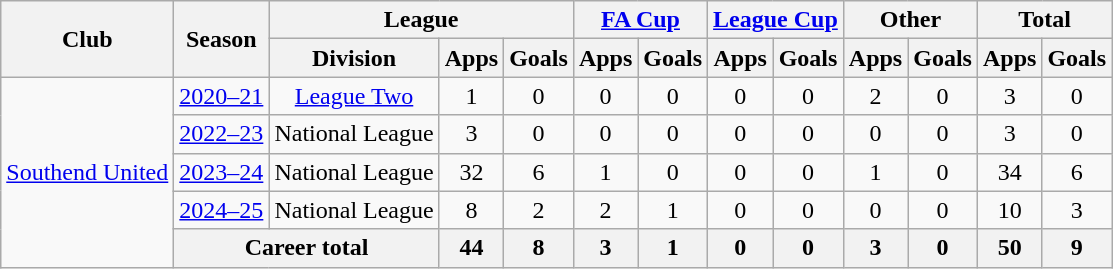<table class="wikitable" style="text-align: center">
<tr>
<th rowspan="2">Club</th>
<th rowspan="2">Season</th>
<th colspan="3">League</th>
<th colspan="2"><a href='#'>FA Cup</a></th>
<th colspan="2"><a href='#'>League Cup</a></th>
<th colspan="2">Other</th>
<th colspan="2">Total</th>
</tr>
<tr>
<th>Division</th>
<th>Apps</th>
<th>Goals</th>
<th>Apps</th>
<th>Goals</th>
<th>Apps</th>
<th>Goals</th>
<th>Apps</th>
<th>Goals</th>
<th>Apps</th>
<th>Goals</th>
</tr>
<tr>
<td rowspan="5"><a href='#'>Southend United</a></td>
<td><a href='#'>2020–21</a></td>
<td><a href='#'>League Two</a></td>
<td>1</td>
<td>0</td>
<td>0</td>
<td>0</td>
<td>0</td>
<td>0</td>
<td>2</td>
<td>0</td>
<td>3</td>
<td>0</td>
</tr>
<tr>
<td><a href='#'>2022–23</a></td>
<td>National League</td>
<td>3</td>
<td>0</td>
<td>0</td>
<td>0</td>
<td>0</td>
<td>0</td>
<td>0</td>
<td>0</td>
<td>3</td>
<td>0</td>
</tr>
<tr>
<td><a href='#'>2023–24</a></td>
<td>National League</td>
<td>32</td>
<td>6</td>
<td>1</td>
<td>0</td>
<td>0</td>
<td>0</td>
<td>1</td>
<td>0</td>
<td>34</td>
<td>6</td>
</tr>
<tr>
<td><a href='#'>2024–25</a></td>
<td>National League</td>
<td>8</td>
<td>2</td>
<td>2</td>
<td>1</td>
<td>0</td>
<td>0</td>
<td>0</td>
<td>0</td>
<td>10</td>
<td>3</td>
</tr>
<tr>
<th colspan="2">Career total</th>
<th>44</th>
<th>8</th>
<th>3</th>
<th>1</th>
<th>0</th>
<th>0</th>
<th>3</th>
<th>0</th>
<th>50</th>
<th>9</th>
</tr>
</table>
